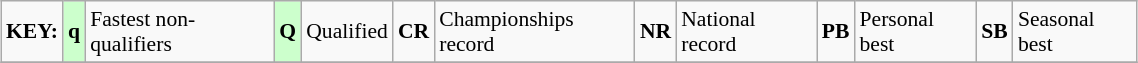<table class="wikitable" style="margin:0.5em auto; font-size:90%;position:relative;" width=60%>
<tr>
<td><strong>KEY:</strong></td>
<td bgcolor=ccffcc align=center><strong>q</strong></td>
<td>Fastest non-qualifiers</td>
<td bgcolor=ccffcc align=center><strong>Q</strong></td>
<td>Qualified</td>
<td align=center><strong>CR</strong></td>
<td>Championships record</td>
<td align=center><strong>NR</strong></td>
<td>National record</td>
<td align=center><strong>PB</strong></td>
<td>Personal best</td>
<td align=center><strong>SB</strong></td>
<td>Seasonal best</td>
</tr>
<tr>
</tr>
</table>
